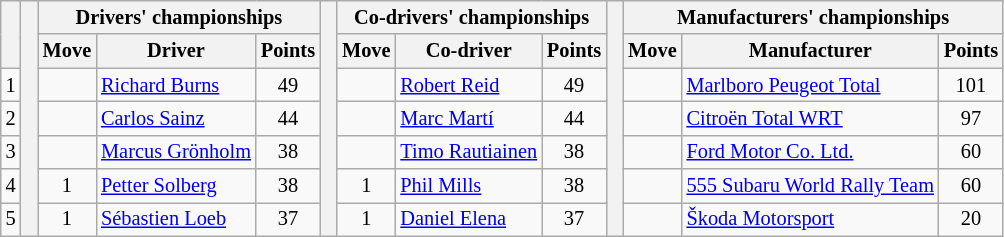<table class="wikitable" style="font-size:85%;">
<tr>
<th rowspan="2"></th>
<th rowspan="7" style="width:5px;"></th>
<th colspan="3">Drivers' championships</th>
<th rowspan="7" style="width:5px;"></th>
<th colspan="3" nowrap>Co-drivers' championships</th>
<th rowspan="7" style="width:5px;"></th>
<th colspan="3" nowrap>Manufacturers' championships</th>
</tr>
<tr>
<th>Move</th>
<th>Driver</th>
<th>Points</th>
<th>Move</th>
<th>Co-driver</th>
<th>Points</th>
<th>Move</th>
<th>Manufacturer</th>
<th>Points</th>
</tr>
<tr>
<td align="center">1</td>
<td align="center"></td>
<td> <a href='#'>Richard Burns</a></td>
<td align="center">49</td>
<td align="center"></td>
<td> <a href='#'>Robert Reid</a></td>
<td align="center">49</td>
<td align="center"></td>
<td> <a href='#'>Marlboro Peugeot Total</a></td>
<td align="center">101</td>
</tr>
<tr>
<td align="center">2</td>
<td align="center"></td>
<td> <a href='#'>Carlos Sainz</a></td>
<td align="center">44</td>
<td align="center"></td>
<td> <a href='#'>Marc Martí</a></td>
<td align="center">44</td>
<td align="center"></td>
<td> <a href='#'>Citroën Total WRT</a></td>
<td align="center">97</td>
</tr>
<tr>
<td align="center">3</td>
<td align="center"></td>
<td> <a href='#'>Marcus Grönholm</a></td>
<td align="center">38</td>
<td align="center"></td>
<td> <a href='#'>Timo Rautiainen</a></td>
<td align="center">38</td>
<td align="center"></td>
<td> <a href='#'>Ford Motor Co. Ltd.</a></td>
<td align="center">60</td>
</tr>
<tr>
<td align="center">4</td>
<td align="center"> 1</td>
<td> <a href='#'>Petter Solberg</a></td>
<td align="center">38</td>
<td align="center"> 1</td>
<td> <a href='#'>Phil Mills</a></td>
<td align="center">38</td>
<td align="center"></td>
<td> <a href='#'>555 Subaru World Rally Team</a></td>
<td align="center">60</td>
</tr>
<tr>
<td align="center">5</td>
<td align="center"> 1</td>
<td> <a href='#'>Sébastien Loeb</a></td>
<td align="center">37</td>
<td align="center"> 1</td>
<td> <a href='#'>Daniel Elena</a></td>
<td align="center">37</td>
<td align="center"></td>
<td> <a href='#'>Škoda Motorsport</a></td>
<td align="center">20</td>
</tr>
</table>
